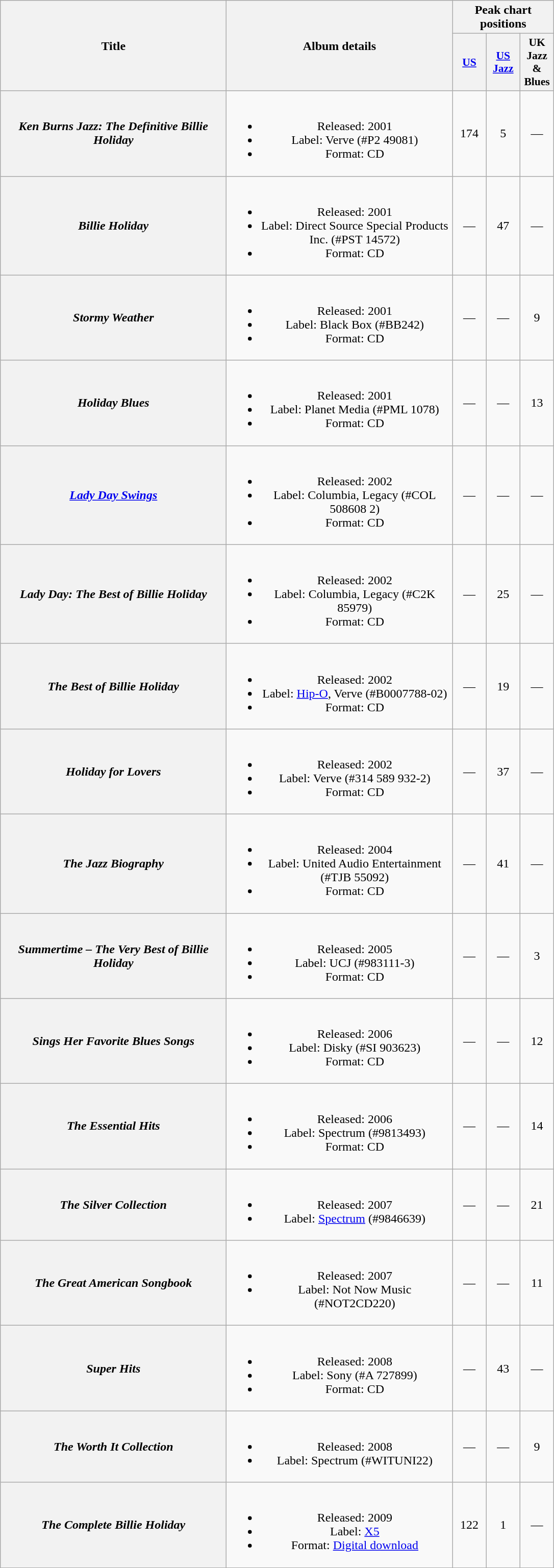<table class="wikitable plainrowheaders" style="text-align:center;">
<tr>
<th scope="col" rowspan="2" style="width:18em;">Title</th>
<th scope="col" rowspan="2" style="width:18em;">Album details</th>
<th scope="col" colspan="3">Peak chart positions</th>
</tr>
<tr>
<th scope="col" style="width:2.6em; font-size:90%;"><a href='#'>US</a><br></th>
<th scope="col" style="width:2.6em; font-size:90%;"><a href='#'>US<br>Jazz</a><br></th>
<th scope="col" style="width:2.6em; font-size:90%;">UK<br>Jazz & Blues<br></th>
</tr>
<tr>
<th scope="row"><em>Ken Burns Jazz: The Definitive Billie Holiday</em></th>
<td><br><ul><li>Released: 2001</li><li>Label: Verve (#P2 49081)</li><li>Format: CD</li></ul></td>
<td style="text-align:center;">174</td>
<td style="text-align:center;">5</td>
<td style="text-align:center;">—</td>
</tr>
<tr>
<th scope="row"><em>Billie Holiday</em></th>
<td><br><ul><li>Released: 2001</li><li>Label: Direct Source Special Products Inc. (#PST 14572)</li><li>Format: CD</li></ul></td>
<td style="text-align:center;">—</td>
<td style="text-align:center;">47</td>
<td style="text-align:center;">—</td>
</tr>
<tr>
<th scope="row"><em>Stormy Weather</em></th>
<td><br><ul><li>Released: 2001</li><li>Label: Black Box (#BB242)</li><li>Format: CD</li></ul></td>
<td style="text-align:center;">—</td>
<td style="text-align:center;">—</td>
<td style="text-align:center;">9</td>
</tr>
<tr>
<th scope="row"><em>Holiday Blues</em></th>
<td><br><ul><li>Released: 2001</li><li>Label: Planet Media (#PML 1078)</li><li>Format: CD</li></ul></td>
<td style="text-align:center;">—</td>
<td style="text-align:center;">—</td>
<td style="text-align:center;">13</td>
</tr>
<tr>
<th scope="row"><em><a href='#'>Lady Day Swings</a></em></th>
<td><br><ul><li>Released: 2002</li><li>Label: Columbia, Legacy (#COL 508608 2)</li><li>Format: CD</li></ul></td>
<td style="text-align:center;">—</td>
<td style="text-align:center;">—</td>
<td style="text-align:center;">—</td>
</tr>
<tr>
<th scope="row"><em>Lady Day: The Best of Billie Holiday</em></th>
<td><br><ul><li>Released: 2002</li><li>Label: Columbia, Legacy (#C2K 85979)</li><li>Format: CD</li></ul></td>
<td style="text-align:center;">—</td>
<td style="text-align:center;">25</td>
<td style="text-align:center;">—</td>
</tr>
<tr>
<th scope="row"><em>The Best of Billie Holiday</em></th>
<td><br><ul><li>Released: 2002</li><li>Label: <a href='#'>Hip-O</a>, Verve (#B0007788-02)</li><li>Format: CD</li></ul></td>
<td style="text-align:center;">—</td>
<td style="text-align:center;">19</td>
<td style="text-align:center;">—</td>
</tr>
<tr>
<th scope="row"><em>Holiday for Lovers</em></th>
<td><br><ul><li>Released: 2002</li><li>Label: Verve (#314 589 932-2)</li><li>Format: CD</li></ul></td>
<td style="text-align:center;">—</td>
<td style="text-align:center;">37</td>
<td style="text-align:center;">—</td>
</tr>
<tr>
<th scope="row"><em>The Jazz Biography</em></th>
<td><br><ul><li>Released: 2004</li><li>Label: United Audio Entertainment (#TJB 55092)</li><li>Format: CD</li></ul></td>
<td style="text-align:center;">—</td>
<td style="text-align:center;">41</td>
<td style="text-align:center;">—</td>
</tr>
<tr>
<th scope="row"><em>Summertime – The Very Best of Billie Holiday</em></th>
<td><br><ul><li>Released: 2005</li><li>Label: UCJ (#983111-3)</li><li>Format: CD</li></ul></td>
<td style="text-align:center;">—</td>
<td style="text-align:center;">—</td>
<td style="text-align:center;">3</td>
</tr>
<tr>
<th scope="row"><em>Sings Her Favorite Blues Songs</em></th>
<td><br><ul><li>Released: 2006</li><li>Label: Disky (#SI 903623)</li><li>Format: CD</li></ul></td>
<td style="text-align:center;">—</td>
<td style="text-align:center;">—</td>
<td style="text-align:center;">12</td>
</tr>
<tr>
<th scope="row"><em>The Essential Hits</em></th>
<td><br><ul><li>Released: 2006</li><li>Label: Spectrum (#9813493)</li><li>Format: CD</li></ul></td>
<td style="text-align:center;">—</td>
<td style="text-align:center;">—</td>
<td style="text-align:center;">14</td>
</tr>
<tr>
<th scope="row"><em>The Silver Collection</em></th>
<td><br><ul><li>Released: 2007</li><li>Label: <a href='#'>Spectrum</a> (#9846639)</li></ul></td>
<td style="text-align:center;">—</td>
<td style="text-align:center;">—</td>
<td style="text-align:center;">21</td>
</tr>
<tr>
<th scope="row"><em>The Great American Songbook</em></th>
<td><br><ul><li>Released: 2007</li><li>Label: Not Now Music (#NOT2CD220)</li></ul></td>
<td style="text-align:center;">—</td>
<td style="text-align:center;">—</td>
<td style="text-align:center;">11</td>
</tr>
<tr>
<th scope="row"><em>Super Hits</em></th>
<td><br><ul><li>Released: 2008</li><li>Label: Sony (#A 727899)</li><li>Format: CD</li></ul></td>
<td style="text-align:center;">—</td>
<td style="text-align:center;">43</td>
<td style="text-align:center;">—</td>
</tr>
<tr>
<th scope="row"><em>The Worth It Collection</em></th>
<td><br><ul><li>Released: 2008</li><li>Label: Spectrum (#WITUNI22)</li></ul></td>
<td style="text-align:center;">—</td>
<td style="text-align:center;">—</td>
<td style="text-align:center;">9</td>
</tr>
<tr>
<th scope="row"><em>The Complete Billie Holiday</em></th>
<td><br><ul><li>Released: 2009</li><li>Label: <a href='#'>X5</a></li><li>Format: <a href='#'>Digital download</a></li></ul></td>
<td style="text-align:center;">122</td>
<td style="text-align:center;">1</td>
<td style="text-align:center;">—</td>
</tr>
</table>
